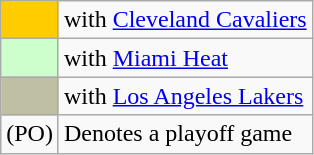<table class="wikitable">
<tr>
<td bgcolor="#FFCC00"></td>
<td>with <a href='#'>Cleveland Cavaliers</a></td>
</tr>
<tr>
<td bgcolor="#CCFFCC"></td>
<td>with <a href='#'>Miami Heat</a></td>
</tr>
<tr>
<td bgcolor="#BFBFA3"></td>
<td>with <a href='#'>Los Angeles Lakers</a></td>
</tr>
<tr>
<td>(PO)</td>
<td>Denotes a playoff game</td>
</tr>
</table>
